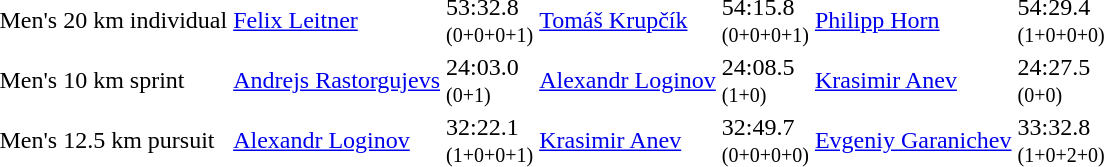<table>
<tr>
<td>Men's 20 km individual <br><em></em></td>
<td><a href='#'>Felix Leitner</a><br><small></small></td>
<td>53:32.8<br><small>(0+0+0+1)</small></td>
<td><a href='#'>Tomáš Krupčík</a><br><small></small></td>
<td>54:15.8<br><small>(0+0+0+1)</small></td>
<td><a href='#'>Philipp Horn</a><br><small></small></td>
<td>54:29.4<br><small>(1+0+0+0)</small></td>
</tr>
<tr>
<td>Men's 10 km sprint<br><em></em></td>
<td><a href='#'>Andrejs Rastorgujevs</a><br><small></small></td>
<td>24:03.0<br><small>(0+1)</small></td>
<td><a href='#'>Alexandr Loginov</a><br><small></small></td>
<td>24:08.5<br><small>(1+0)</small></td>
<td><a href='#'>Krasimir Anev</a><br><small></small></td>
<td>24:27.5<br><small>(0+0)</small></td>
</tr>
<tr>
<td>Men's 12.5 km pursuit<br><em></em></td>
<td><a href='#'>Alexandr Loginov</a><br><small></small></td>
<td>32:22.1<br><small>(1+0+0+1)</small></td>
<td><a href='#'>Krasimir Anev</a><br><small></small></td>
<td>32:49.7<br><small>(0+0+0+0)</small></td>
<td><a href='#'>Evgeniy Garanichev</a><br><small></small></td>
<td>33:32.8<br><small>(1+0+2+0)</small></td>
</tr>
</table>
